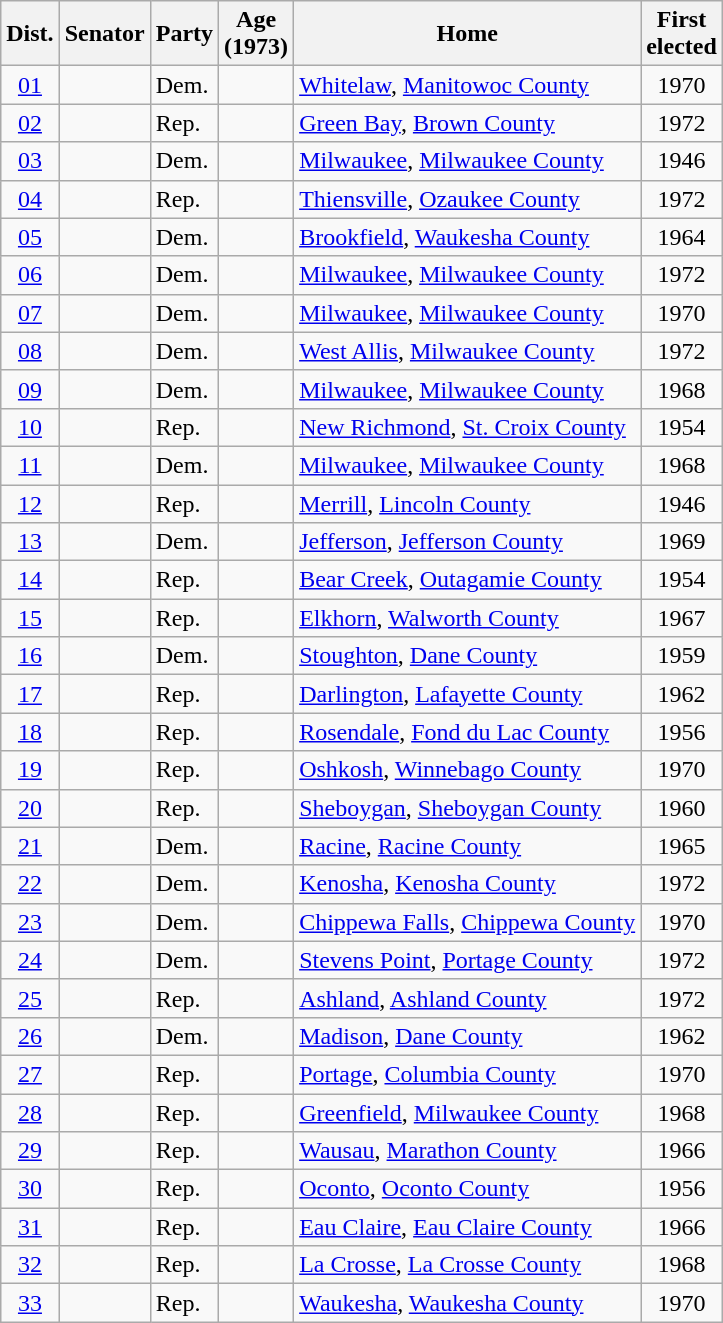<table class="wikitable sortable">
<tr>
<th>Dist.</th>
<th>Senator</th>
<th>Party</th>
<th>Age<br>(1973)</th>
<th>Home</th>
<th>First<br>elected</th>
</tr>
<tr>
<td align="center"><a href='#'>01</a></td>
<td></td>
<td>Dem.</td>
<td align="center"></td>
<td><a href='#'>Whitelaw</a>, <a href='#'>Manitowoc County</a></td>
<td align="center">1970</td>
</tr>
<tr>
<td align="center"><a href='#'>02</a></td>
<td></td>
<td>Rep.</td>
<td align="center"></td>
<td><a href='#'>Green Bay</a>, <a href='#'>Brown County</a></td>
<td align="center">1972</td>
</tr>
<tr>
<td align="center"><a href='#'>03</a></td>
<td> </td>
<td>Dem.</td>
<td align="center"></td>
<td><a href='#'>Milwaukee</a>, <a href='#'>Milwaukee County</a></td>
<td align="center">1946</td>
</tr>
<tr>
<td align="center"><a href='#'>04</a></td>
<td></td>
<td>Rep.</td>
<td align="center"></td>
<td><a href='#'>Thiensville</a>, <a href='#'>Ozaukee County</a></td>
<td align="center">1972</td>
</tr>
<tr>
<td align="center"><a href='#'>05</a></td>
<td></td>
<td>Dem.</td>
<td align="center"></td>
<td><a href='#'>Brookfield</a>, <a href='#'>Waukesha County</a></td>
<td align="center">1964</td>
</tr>
<tr>
<td align="center"><a href='#'>06</a></td>
<td></td>
<td>Dem.</td>
<td align="center"></td>
<td><a href='#'>Milwaukee</a>, <a href='#'>Milwaukee County</a></td>
<td align="center">1972</td>
</tr>
<tr>
<td align="center"><a href='#'>07</a></td>
<td></td>
<td>Dem.</td>
<td align="center"></td>
<td><a href='#'>Milwaukee</a>, <a href='#'>Milwaukee County</a></td>
<td align="center">1970</td>
</tr>
<tr>
<td align="center"><a href='#'>08</a></td>
<td></td>
<td>Dem.</td>
<td align="center"></td>
<td><a href='#'>West Allis</a>, <a href='#'>Milwaukee County</a></td>
<td align="center">1972</td>
</tr>
<tr>
<td align="center"><a href='#'>09</a></td>
<td></td>
<td>Dem.</td>
<td align="center"></td>
<td><a href='#'>Milwaukee</a>, <a href='#'>Milwaukee County</a></td>
<td align="center">1968</td>
</tr>
<tr>
<td align="center"><a href='#'>10</a></td>
<td></td>
<td>Rep.</td>
<td align="center"></td>
<td><a href='#'>New Richmond</a>, <a href='#'>St. Croix County</a></td>
<td align="center">1954</td>
</tr>
<tr>
<td align="center"><a href='#'>11</a></td>
<td></td>
<td>Dem.</td>
<td align="center"></td>
<td><a href='#'>Milwaukee</a>, <a href='#'>Milwaukee County</a></td>
<td align="center">1968</td>
</tr>
<tr>
<td align="center"><a href='#'>12</a></td>
<td></td>
<td>Rep.</td>
<td align="center"></td>
<td><a href='#'>Merrill</a>, <a href='#'>Lincoln County</a></td>
<td align="center">1946</td>
</tr>
<tr>
<td align="center"><a href='#'>13</a></td>
<td></td>
<td>Dem.</td>
<td align="center"></td>
<td><a href='#'>Jefferson</a>, <a href='#'>Jefferson County</a></td>
<td align="center">1969</td>
</tr>
<tr>
<td align="center"><a href='#'>14</a></td>
<td></td>
<td>Rep.</td>
<td align="center"></td>
<td><a href='#'>Bear Creek</a>, <a href='#'>Outagamie County</a></td>
<td align="center">1954</td>
</tr>
<tr>
<td align="center"><a href='#'>15</a></td>
<td></td>
<td>Rep.</td>
<td align="center"></td>
<td><a href='#'>Elkhorn</a>, <a href='#'>Walworth County</a></td>
<td align="center">1967</td>
</tr>
<tr>
<td align="center"><a href='#'>16</a></td>
<td></td>
<td>Dem.</td>
<td align="center"></td>
<td><a href='#'>Stoughton</a>, <a href='#'>Dane County</a></td>
<td align="center">1959</td>
</tr>
<tr>
<td align="center"><a href='#'>17</a></td>
<td></td>
<td>Rep.</td>
<td align="center"></td>
<td><a href='#'>Darlington</a>, <a href='#'>Lafayette County</a></td>
<td align="center">1962</td>
</tr>
<tr>
<td align="center"><a href='#'>18</a></td>
<td></td>
<td>Rep.</td>
<td align="center"></td>
<td><a href='#'>Rosendale</a>, <a href='#'>Fond du Lac County</a></td>
<td align="center">1956</td>
</tr>
<tr>
<td align="center"><a href='#'>19</a></td>
<td></td>
<td>Rep.</td>
<td align="center"></td>
<td><a href='#'>Oshkosh</a>, <a href='#'>Winnebago County</a></td>
<td align="center">1970</td>
</tr>
<tr>
<td align="center"><a href='#'>20</a></td>
<td></td>
<td>Rep.</td>
<td align="center"></td>
<td><a href='#'>Sheboygan</a>, <a href='#'>Sheboygan County</a></td>
<td align="center">1960</td>
</tr>
<tr>
<td align="center"><a href='#'>21</a></td>
<td></td>
<td>Dem.</td>
<td align="center"></td>
<td><a href='#'>Racine</a>, <a href='#'>Racine County</a></td>
<td align="center">1965</td>
</tr>
<tr>
<td align="center"><a href='#'>22</a></td>
<td></td>
<td>Dem.</td>
<td align="center"></td>
<td><a href='#'>Kenosha</a>, <a href='#'>Kenosha County</a></td>
<td align="center">1972</td>
</tr>
<tr>
<td align="center"><a href='#'>23</a></td>
<td></td>
<td>Dem.</td>
<td align="center"></td>
<td><a href='#'>Chippewa Falls</a>, <a href='#'>Chippewa County</a></td>
<td align="center">1970</td>
</tr>
<tr>
<td align="center"><a href='#'>24</a></td>
<td></td>
<td>Dem.</td>
<td align="center"></td>
<td><a href='#'>Stevens Point</a>, <a href='#'>Portage County</a></td>
<td align="center">1972</td>
</tr>
<tr>
<td align="center"><a href='#'>25</a></td>
<td></td>
<td>Rep.</td>
<td align="center"></td>
<td><a href='#'>Ashland</a>, <a href='#'>Ashland County</a></td>
<td align="center">1972</td>
</tr>
<tr>
<td align="center"><a href='#'>26</a></td>
<td></td>
<td>Dem.</td>
<td align="center"></td>
<td><a href='#'>Madison</a>, <a href='#'>Dane County</a></td>
<td align="center">1962</td>
</tr>
<tr>
<td align="center"><a href='#'>27</a></td>
<td></td>
<td>Rep.</td>
<td align="center"></td>
<td><a href='#'>Portage</a>, <a href='#'>Columbia County</a></td>
<td align="center">1970</td>
</tr>
<tr>
<td align="center"><a href='#'>28</a></td>
<td></td>
<td>Rep.</td>
<td align="center"></td>
<td><a href='#'>Greenfield</a>, <a href='#'>Milwaukee County</a></td>
<td align="center">1968</td>
</tr>
<tr>
<td align="center"><a href='#'>29</a></td>
<td></td>
<td>Rep.</td>
<td align="center"></td>
<td><a href='#'>Wausau</a>, <a href='#'>Marathon County</a></td>
<td align="center">1966</td>
</tr>
<tr>
<td align="center"><a href='#'>30</a></td>
<td></td>
<td>Rep.</td>
<td align="center"></td>
<td><a href='#'>Oconto</a>, <a href='#'>Oconto County</a></td>
<td align="center">1956</td>
</tr>
<tr>
<td align="center"><a href='#'>31</a></td>
<td></td>
<td>Rep.</td>
<td align="center"></td>
<td><a href='#'>Eau Claire</a>, <a href='#'>Eau Claire County</a></td>
<td align="center">1966</td>
</tr>
<tr>
<td align="center"><a href='#'>32</a></td>
<td></td>
<td>Rep.</td>
<td align="center"></td>
<td><a href='#'>La Crosse</a>, <a href='#'>La Crosse County</a></td>
<td align="center">1968</td>
</tr>
<tr>
<td align="center"><a href='#'>33</a></td>
<td></td>
<td>Rep.</td>
<td align="center"></td>
<td><a href='#'>Waukesha</a>, <a href='#'>Waukesha County</a></td>
<td align="center">1970</td>
</tr>
</table>
